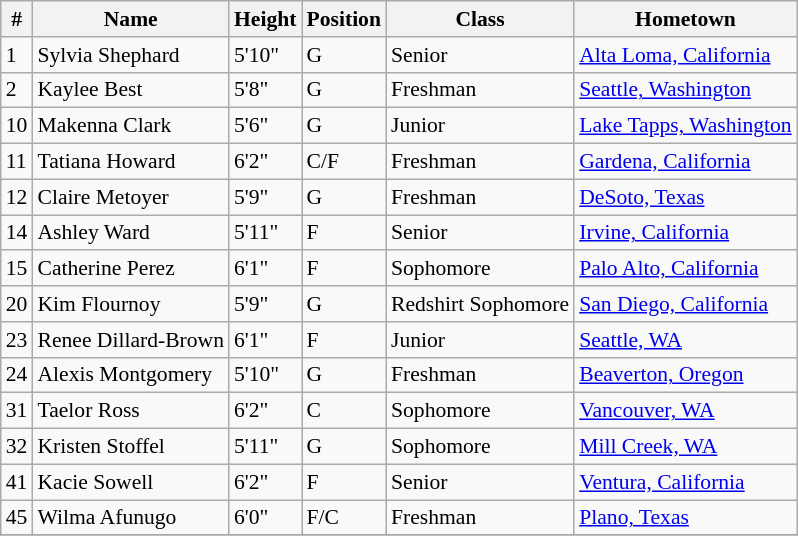<table class="wikitable" style="font-size: 90%">
<tr>
<th>#</th>
<th>Name</th>
<th>Height</th>
<th>Position</th>
<th>Class</th>
<th>Hometown</th>
</tr>
<tr>
<td>1</td>
<td>Sylvia Shephard</td>
<td>5'10"</td>
<td>G</td>
<td>Senior</td>
<td><a href='#'>Alta Loma, California</a></td>
</tr>
<tr>
<td>2</td>
<td>Kaylee Best</td>
<td>5'8"</td>
<td>G</td>
<td>Freshman</td>
<td><a href='#'>Seattle, Washington</a></td>
</tr>
<tr>
<td>10</td>
<td>Makenna Clark</td>
<td>5'6"</td>
<td>G</td>
<td>Junior</td>
<td><a href='#'>Lake Tapps, Washington</a></td>
</tr>
<tr>
<td>11</td>
<td>Tatiana Howard</td>
<td>6'2"</td>
<td>C/F</td>
<td>Freshman</td>
<td><a href='#'>Gardena, California</a></td>
</tr>
<tr>
<td>12</td>
<td>Claire Metoyer</td>
<td>5'9"</td>
<td>G</td>
<td>Freshman</td>
<td><a href='#'>DeSoto, Texas</a></td>
</tr>
<tr>
<td>14</td>
<td>Ashley Ward</td>
<td>5'11"</td>
<td>F</td>
<td>Senior</td>
<td><a href='#'>Irvine, California</a></td>
</tr>
<tr>
<td>15</td>
<td>Catherine Perez</td>
<td>6'1"</td>
<td>F</td>
<td>Sophomore</td>
<td><a href='#'>Palo Alto, California</a></td>
</tr>
<tr>
<td>20</td>
<td>Kim Flournoy</td>
<td>5'9"</td>
<td>G</td>
<td>Redshirt Sophomore</td>
<td><a href='#'>San Diego, California</a></td>
</tr>
<tr>
<td>23</td>
<td>Renee Dillard-Brown</td>
<td>6'1"</td>
<td>F</td>
<td>Junior</td>
<td><a href='#'>Seattle, WA</a></td>
</tr>
<tr>
<td>24</td>
<td>Alexis Montgomery</td>
<td>5'10"</td>
<td>G</td>
<td>Freshman</td>
<td><a href='#'>Beaverton, Oregon</a></td>
</tr>
<tr>
<td>31</td>
<td>Taelor Ross</td>
<td>6'2"</td>
<td>C</td>
<td>Sophomore</td>
<td><a href='#'>Vancouver, WA</a></td>
</tr>
<tr>
<td>32</td>
<td>Kristen Stoffel</td>
<td>5'11"</td>
<td>G</td>
<td>Sophomore</td>
<td><a href='#'>Mill Creek, WA</a></td>
</tr>
<tr>
<td>41</td>
<td>Kacie Sowell</td>
<td>6'2"</td>
<td>F</td>
<td>Senior</td>
<td><a href='#'>Ventura, California</a></td>
</tr>
<tr>
<td>45</td>
<td>Wilma Afunugo</td>
<td>6'0"</td>
<td>F/C</td>
<td>Freshman</td>
<td><a href='#'>Plano, Texas</a></td>
</tr>
<tr>
</tr>
</table>
